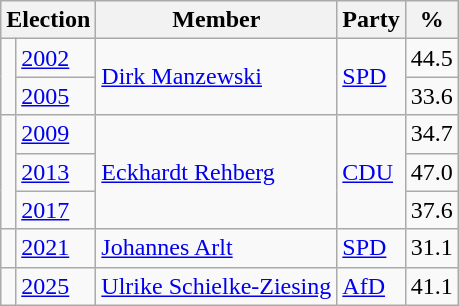<table class=wikitable>
<tr>
<th colspan=2>Election</th>
<th>Member</th>
<th>Party</th>
<th>%</th>
</tr>
<tr>
<td rowspan=2 bgcolor=></td>
<td><a href='#'>2002</a></td>
<td rowspan=2><a href='#'>Dirk Manzewski</a></td>
<td rowspan=2><a href='#'>SPD</a></td>
<td align=right>44.5</td>
</tr>
<tr>
<td><a href='#'>2005</a></td>
<td align=right>33.6</td>
</tr>
<tr>
<td rowspan=3 bgcolor=></td>
<td><a href='#'>2009</a></td>
<td rowspan=3><a href='#'>Eckhardt Rehberg</a></td>
<td rowspan=3><a href='#'>CDU</a></td>
<td align=right>34.7</td>
</tr>
<tr>
<td><a href='#'>2013</a></td>
<td align=right>47.0</td>
</tr>
<tr>
<td><a href='#'>2017</a></td>
<td align=right>37.6</td>
</tr>
<tr>
<td bgcolor=></td>
<td><a href='#'>2021</a></td>
<td><a href='#'>Johannes Arlt</a></td>
<td><a href='#'>SPD</a></td>
<td align=right>31.1</td>
</tr>
<tr>
<td bgcolor=></td>
<td><a href='#'>2025</a></td>
<td><a href='#'>Ulrike Schielke-Ziesing</a></td>
<td><a href='#'>AfD</a></td>
<td align=right>41.1</td>
</tr>
</table>
